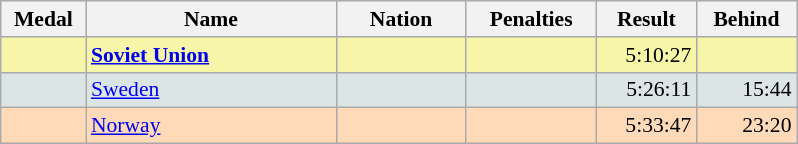<table class=wikitable style="border:1px solid #AAAAAA;font-size:90%">
<tr bgcolor="#E4E4E4">
<th style="border-bottom:1px solid #AAAAAA" width=50>Medal</th>
<th style="border-bottom:1px solid #AAAAAA" width=160>Name</th>
<th style="border-bottom:1px solid #AAAAAA" width=80>Nation</th>
<th style="border-bottom:1px solid #AAAAAA" width=80>Penalties</th>
<th style="border-bottom:1px solid #AAAAAA" width=60>Result</th>
<th style="border-bottom:1px solid #AAAAAA" width=60>Behind</th>
</tr>
<tr bgcolor="#F7F6A8">
<td align="center"></td>
<td><strong><a href='#'>Soviet Union</a></strong></td>
<td align="center"></td>
<td align="center"></td>
<td align="right">5:10:27</td>
<td align="right"></td>
</tr>
<tr bgcolor="#DCE5E5">
<td align="center"></td>
<td><a href='#'>Sweden</a></td>
<td align="center"></td>
<td align="center"></td>
<td align="right">5:26:11</td>
<td align="right">15:44</td>
</tr>
<tr bgcolor="#FFDAB9">
<td align="center"></td>
<td><a href='#'>Norway</a></td>
<td align="center"></td>
<td align="center"></td>
<td align="right">5:33:47</td>
<td align="right">23:20</td>
</tr>
</table>
